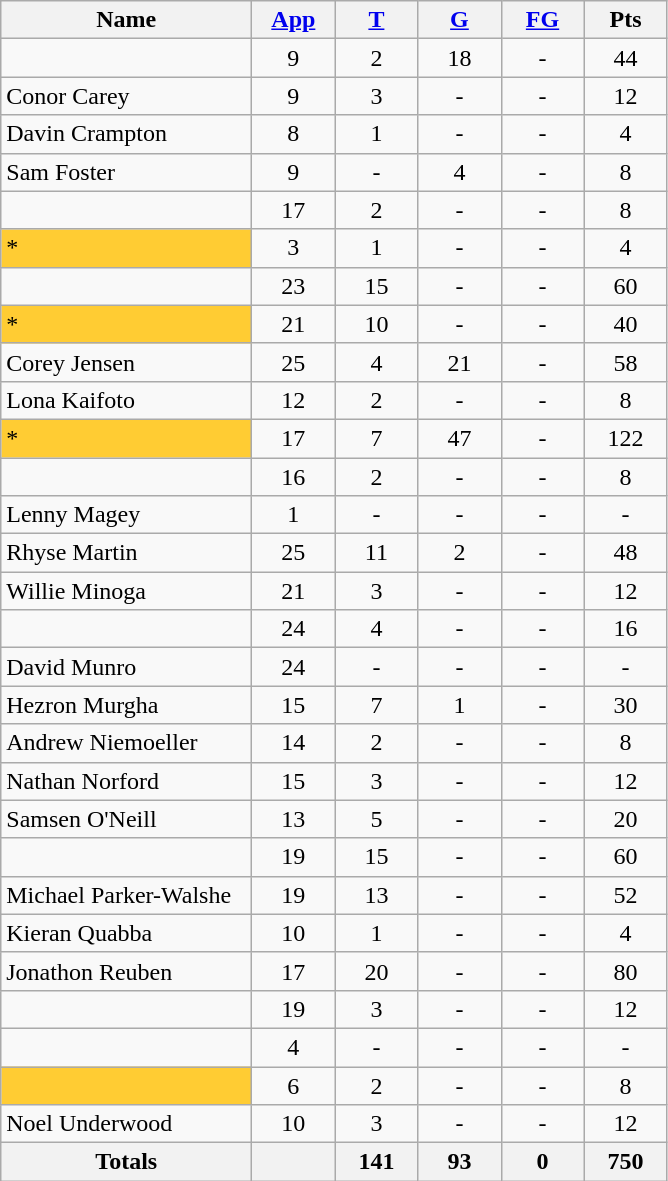<table class="wikitable sortable" style="text-align: center;">
<tr>
<th style="width:10em">Name</th>
<th style="width:3em"><a href='#'>App</a></th>
<th style="width:3em"><a href='#'>T</a></th>
<th style="width:3em"><a href='#'>G</a></th>
<th style="width:3em"><a href='#'>FG</a></th>
<th style="width:3em">Pts</th>
</tr>
<tr>
<td style="text-align:left;"></td>
<td>9</td>
<td>2</td>
<td>18</td>
<td>-</td>
<td>44</td>
</tr>
<tr>
<td style="text-align:left;">Conor Carey</td>
<td>9</td>
<td>3</td>
<td>-</td>
<td>-</td>
<td>12</td>
</tr>
<tr>
<td style="text-align:left;">Davin Crampton</td>
<td>8</td>
<td>1</td>
<td>-</td>
<td>-</td>
<td>4</td>
</tr>
<tr>
<td style="text-align:left;">Sam Foster</td>
<td>9</td>
<td>-</td>
<td>4</td>
<td>-</td>
<td>8</td>
</tr>
<tr>
<td style="text-align:left;"></td>
<td>17</td>
<td>2</td>
<td>-</td>
<td>-</td>
<td>8</td>
</tr>
<tr>
<td style="text-align:left; background:#FC3;">*</td>
<td>3</td>
<td>1</td>
<td>-</td>
<td>-</td>
<td>4</td>
</tr>
<tr>
<td style="text-align:left;"></td>
<td>23</td>
<td>15</td>
<td>-</td>
<td>-</td>
<td>60</td>
</tr>
<tr>
<td style="text-align:left; background:#FC3;">*</td>
<td>21</td>
<td>10</td>
<td>-</td>
<td>-</td>
<td>40</td>
</tr>
<tr>
<td style="text-align:left;">Corey Jensen</td>
<td>25</td>
<td>4</td>
<td>21</td>
<td>-</td>
<td>58</td>
</tr>
<tr>
<td style="text-align:left;">Lona Kaifoto</td>
<td>12</td>
<td>2</td>
<td>-</td>
<td>-</td>
<td>8</td>
</tr>
<tr>
<td style="text-align:left; background:#FC3;">*</td>
<td>17</td>
<td>7</td>
<td>47</td>
<td>-</td>
<td>122</td>
</tr>
<tr>
<td style="text-align:left;"></td>
<td>16</td>
<td>2</td>
<td>-</td>
<td>-</td>
<td>8</td>
</tr>
<tr>
<td style="text-align:left;">Lenny Magey</td>
<td>1</td>
<td>-</td>
<td>-</td>
<td>-</td>
<td>-</td>
</tr>
<tr>
<td style="text-align:left;">Rhyse Martin</td>
<td>25</td>
<td>11</td>
<td>2</td>
<td>-</td>
<td>48</td>
</tr>
<tr>
<td style="text-align:left;">Willie Minoga</td>
<td>21</td>
<td>3</td>
<td>-</td>
<td>-</td>
<td>12</td>
</tr>
<tr>
<td style="text-align:left;"></td>
<td>24</td>
<td>4</td>
<td>-</td>
<td>-</td>
<td>16</td>
</tr>
<tr>
<td style="text-align:left;">David Munro</td>
<td>24</td>
<td>-</td>
<td>-</td>
<td>-</td>
<td>-</td>
</tr>
<tr>
<td style="text-align:left;">Hezron Murgha</td>
<td>15</td>
<td>7</td>
<td>1</td>
<td>-</td>
<td>30</td>
</tr>
<tr>
<td style="text-align:left;">Andrew Niemoeller</td>
<td>14</td>
<td>2</td>
<td>-</td>
<td>-</td>
<td>8</td>
</tr>
<tr>
<td style="text-align:left;">Nathan Norford</td>
<td>15</td>
<td>3</td>
<td>-</td>
<td>-</td>
<td>12</td>
</tr>
<tr>
<td style="text-align:left;">Samsen O'Neill</td>
<td>13</td>
<td>5</td>
<td>-</td>
<td>-</td>
<td>20</td>
</tr>
<tr>
<td style="text-align:left;"></td>
<td>19</td>
<td>15</td>
<td>-</td>
<td>-</td>
<td>60</td>
</tr>
<tr>
<td style="text-align:left;">Michael Parker-Walshe</td>
<td>19</td>
<td>13</td>
<td>-</td>
<td>-</td>
<td>52</td>
</tr>
<tr>
<td style="text-align:left;">Kieran Quabba</td>
<td>10</td>
<td>1</td>
<td>-</td>
<td>-</td>
<td>4</td>
</tr>
<tr>
<td style="text-align:left;">Jonathon Reuben</td>
<td>17</td>
<td>20</td>
<td>-</td>
<td>-</td>
<td>80</td>
</tr>
<tr>
<td style="text-align:left;"></td>
<td>19</td>
<td>3</td>
<td>-</td>
<td>-</td>
<td>12</td>
</tr>
<tr>
<td style="text-align:left;"></td>
<td>4</td>
<td>-</td>
<td>-</td>
<td>-</td>
<td>-</td>
</tr>
<tr>
<td style="text-align:left; background:#FC3;"></td>
<td>6</td>
<td>2</td>
<td>-</td>
<td>-</td>
<td>8</td>
</tr>
<tr>
<td style="text-align:left;">Noel Underwood</td>
<td>10</td>
<td>3</td>
<td>-</td>
<td>-</td>
<td>12</td>
</tr>
<tr class="sortbottom">
<th>Totals</th>
<th></th>
<th>141</th>
<th>93</th>
<th>0</th>
<th>750</th>
</tr>
</table>
